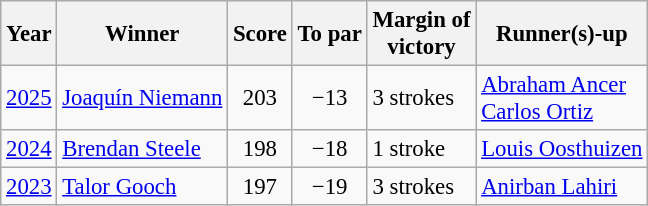<table class="wikitable" style="font-size:95%">
<tr>
<th>Year</th>
<th>Winner</th>
<th>Score</th>
<th>To par</th>
<th>Margin of<br>victory</th>
<th>Runner(s)-up</th>
</tr>
<tr>
<td><a href='#'>2025</a></td>
<td> <a href='#'>Joaquín Niemann</a></td>
<td align=center>203</td>
<td align=center>−13</td>
<td>3 strokes</td>
<td> <a href='#'>Abraham Ancer</a><br> <a href='#'>Carlos Ortiz</a></td>
</tr>
<tr>
<td><a href='#'>2024</a></td>
<td> <a href='#'>Brendan Steele</a></td>
<td align=center>198</td>
<td align=center>−18</td>
<td>1 stroke</td>
<td> <a href='#'>Louis Oosthuizen</a></td>
</tr>
<tr>
<td><a href='#'>2023</a></td>
<td> <a href='#'>Talor Gooch</a></td>
<td align=center>197</td>
<td align=center>−19</td>
<td>3 strokes</td>
<td> <a href='#'>Anirban Lahiri</a></td>
</tr>
</table>
